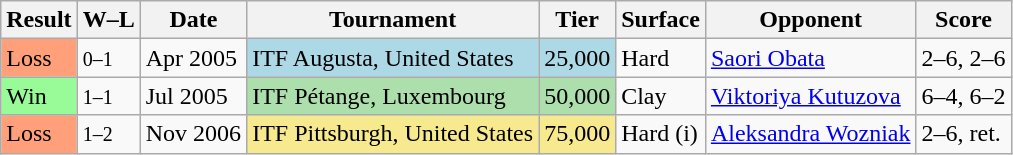<table class="wikitable sortable">
<tr>
<th>Result</th>
<th class="unsortable">W–L</th>
<th>Date</th>
<th>Tournament</th>
<th>Tier</th>
<th>Surface</th>
<th>Opponent</th>
<th class="unsortable">Score</th>
</tr>
<tr>
<td style=background:#ffa07a>Loss</td>
<td><small>0–1</small></td>
<td>Apr 2005</td>
<td style=background:lightblue>ITF Augusta, United States</td>
<td style=background:lightblue>25,000</td>
<td>Hard</td>
<td> <a href='#'>Saori Obata</a></td>
<td>2–6, 2–6</td>
</tr>
<tr>
<td bgcolor=98FB98>Win</td>
<td><small>1–1</small></td>
<td>Jul 2005</td>
<td style=background:#addfad>ITF Pétange, Luxembourg</td>
<td style=background:#addfad>50,000</td>
<td>Clay</td>
<td> <a href='#'>Viktoriya Kutuzova</a></td>
<td>6–4, 6–2</td>
</tr>
<tr>
<td style=background:#ffa07a>Loss</td>
<td><small>1–2</small></td>
<td>Nov 2006</td>
<td style=background:#f7e98e>ITF Pittsburgh, United States</td>
<td style=background:#f7e98e>75,000</td>
<td>Hard (i)</td>
<td> <a href='#'>Aleksandra Wozniak</a></td>
<td>2–6, ret.</td>
</tr>
</table>
